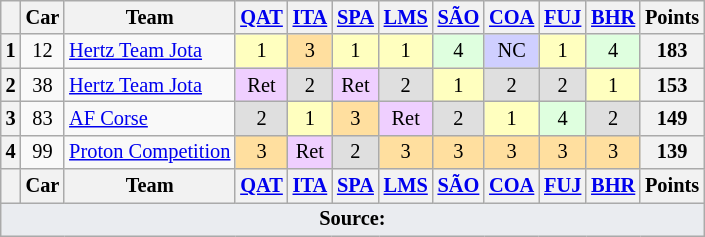<table class="wikitable" style="font-size:85%; text-align:center;">
<tr>
<th></th>
<th>Car</th>
<th>Team</th>
<th><a href='#'>QAT</a><br></th>
<th><a href='#'>ITA</a><br></th>
<th><a href='#'>SPA</a><br></th>
<th><a href='#'>LMS</a><br></th>
<th><a href='#'>SÃO</a><br></th>
<th><a href='#'>COA</a><br></th>
<th><a href='#'>FUJ</a><br></th>
<th><a href='#'>BHR</a><br></th>
<th>Points</th>
</tr>
<tr>
<th>1</th>
<td>12</td>
<td align="left"> <a href='#'>Hertz Team Jota</a></td>
<td style="background:#ffffbf;">1</td>
<td style="background:#ffdf9f;">3</td>
<td style="background:#ffffbf;">1</td>
<td style="background:#ffffbf;">1</td>
<td style="background:#dfffdf;">4</td>
<td style="background:#cfcfff;">NC</td>
<td style="background:#ffffbf;">1</td>
<td style="background:#dfffdf;">4</td>
<th>183</th>
</tr>
<tr>
<th>2</th>
<td>38</td>
<td align="left"> <a href='#'>Hertz Team Jota</a></td>
<td style="background:#efcfff;">Ret</td>
<td style="background:#dfdfdf;">2</td>
<td style="background:#efcfff;">Ret</td>
<td style="background:#dfdfdf;">2</td>
<td style="background:#ffffbf;">1</td>
<td style="background:#dfdfdf;">2</td>
<td style="background:#dfdfdf;">2</td>
<td style="background:#ffffbf;">1</td>
<th>153</th>
</tr>
<tr>
<th>3</th>
<td>83</td>
<td align="left"> <a href='#'>AF Corse</a></td>
<td style="background:#dfdfdf;">2</td>
<td style="background:#ffffbf;">1</td>
<td style="background:#ffdf9f;">3</td>
<td style="background:#efcfff;">Ret</td>
<td style="background:#dfdfdf;">2</td>
<td style="background:#ffffbf;">1</td>
<td style="background:#dfffdf;">4</td>
<td style="background:#dfdfdf;">2</td>
<th>149</th>
</tr>
<tr>
<th>4</th>
<td>99</td>
<td align="left" nowrap> <a href='#'>Proton Competition</a></td>
<td style="background:#ffdf9f;">3</td>
<td style="background:#efcfff;">Ret</td>
<td style="background:#dfdfdf;">2</td>
<td style="background:#ffdf9f;">3</td>
<td style="background:#ffdf9f;">3</td>
<td style="background:#ffdf9f;">3</td>
<td style="background:#ffdf9f;">3</td>
<td style="background:#ffdf9f;">3</td>
<th>139</th>
</tr>
<tr>
<th></th>
<th>Car</th>
<th>Team</th>
<th><a href='#'>QAT</a><br></th>
<th><a href='#'>ITA</a><br></th>
<th><a href='#'>SPA</a><br></th>
<th><a href='#'>LMS</a><br></th>
<th><a href='#'>SÃO</a><br></th>
<th><a href='#'>COA</a><br></th>
<th><a href='#'>FUJ</a><br></th>
<th><a href='#'>BHR</a><br></th>
<th>Points</th>
</tr>
<tr class="sortbottom">
<td colspan="12" style="background-color:#EAECF0;text-align:center"><strong>Source:</strong></td>
</tr>
</table>
